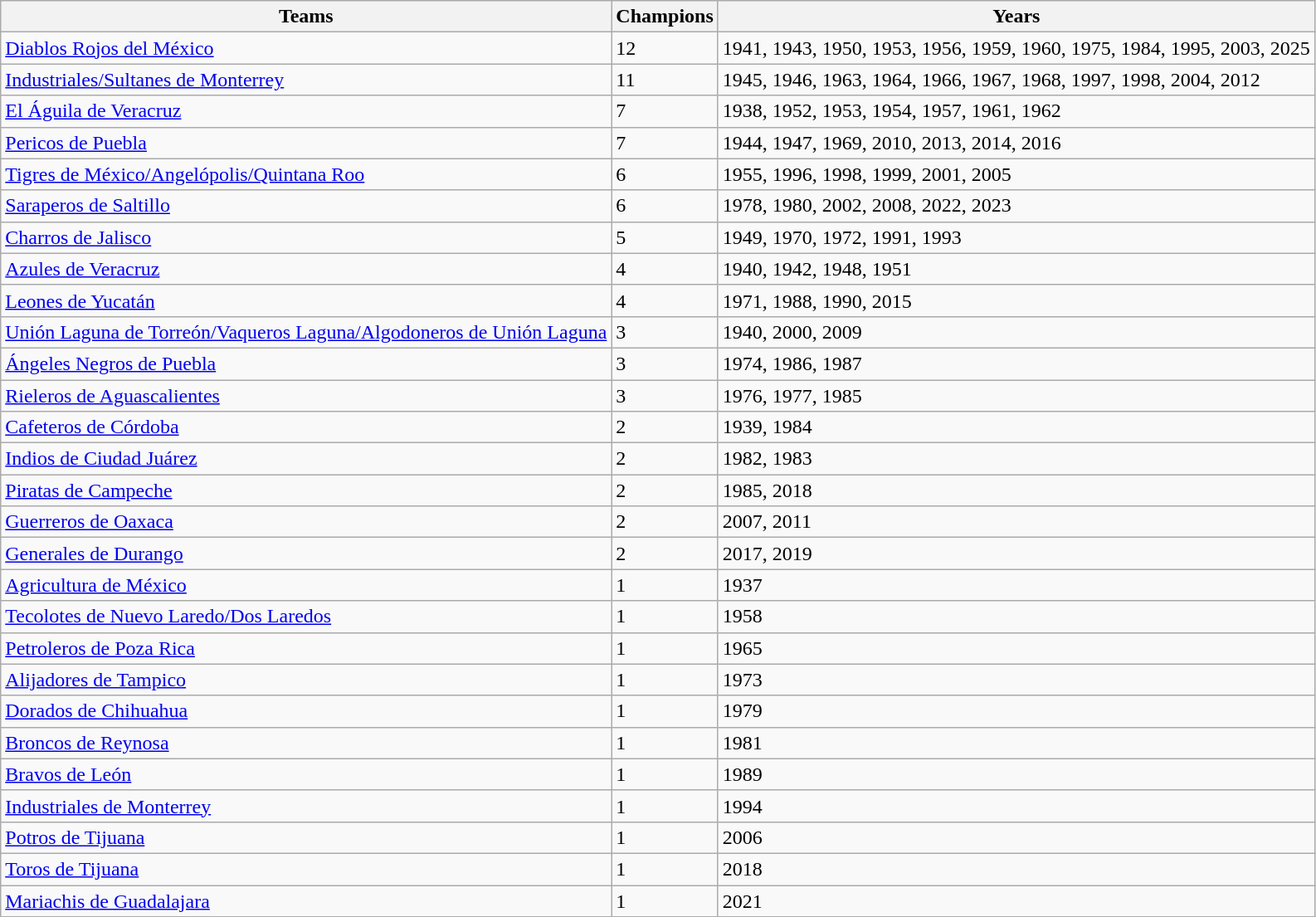<table class="wikitable">
<tr>
<th>Teams</th>
<th>Champions</th>
<th>Years</th>
</tr>
<tr>
<td><a href='#'>Diablos Rojos del México</a></td>
<td>12</td>
<td>1941, 1943, 1950, 1953, 1956, 1959, 1960, 1975, 1984, 1995, 2003, 2025</td>
</tr>
<tr>
<td><a href='#'>Industriales/Sultanes de Monterrey</a></td>
<td>11</td>
<td>1945, 1946, 1963, 1964, 1966, 1967, 1968, 1997, 1998, 2004, 2012</td>
</tr>
<tr>
<td><a href='#'>El Águila de Veracruz</a></td>
<td>7</td>
<td>1938, 1952, 1953, 1954, 1957, 1961, 1962</td>
</tr>
<tr>
<td><a href='#'>Pericos de Puebla</a></td>
<td>7</td>
<td>1944, 1947, 1969, 2010, 2013, 2014, 2016</td>
</tr>
<tr>
<td><a href='#'>Tigres de México/Angelópolis/Quintana Roo</a></td>
<td>6</td>
<td>1955, 1996, 1998, 1999, 2001, 2005</td>
</tr>
<tr>
<td><a href='#'>Saraperos de Saltillo</a></td>
<td>6</td>
<td>1978, 1980, 2002, 2008, 2022, 2023</td>
</tr>
<tr>
<td><a href='#'>Charros de Jalisco</a></td>
<td>5</td>
<td>1949, 1970, 1972, 1991, 1993</td>
</tr>
<tr>
<td><a href='#'>Azules de Veracruz</a></td>
<td>4</td>
<td>1940, 1942, 1948, 1951</td>
</tr>
<tr>
<td><a href='#'>Leones de Yucatán</a></td>
<td>4</td>
<td>1971, 1988, 1990, 2015</td>
</tr>
<tr>
<td><a href='#'>Unión Laguna de Torreón/Vaqueros Laguna/Algodoneros de Unión Laguna</a></td>
<td>3</td>
<td>1940, 2000, 2009</td>
</tr>
<tr>
<td><a href='#'>Ángeles Negros de Puebla</a></td>
<td>3</td>
<td>1974, 1986, 1987</td>
</tr>
<tr>
<td><a href='#'>Rieleros de Aguascalientes</a></td>
<td>3</td>
<td>1976, 1977, 1985</td>
</tr>
<tr>
<td><a href='#'>Cafeteros de Córdoba</a></td>
<td>2</td>
<td>1939, 1984</td>
</tr>
<tr>
<td><a href='#'>Indios de Ciudad Juárez</a></td>
<td>2</td>
<td>1982, 1983</td>
</tr>
<tr>
<td><a href='#'>Piratas de Campeche</a></td>
<td>2</td>
<td>1985, 2018</td>
</tr>
<tr>
<td><a href='#'>Guerreros de Oaxaca</a></td>
<td>2</td>
<td>2007, 2011</td>
</tr>
<tr>
<td><a href='#'>Generales de Durango</a></td>
<td>2</td>
<td>2017, 2019</td>
</tr>
<tr>
<td><a href='#'>Agricultura de México</a></td>
<td>1</td>
<td>1937</td>
</tr>
<tr>
<td><a href='#'>Tecolotes de Nuevo Laredo/Dos Laredos</a></td>
<td>1</td>
<td>1958</td>
</tr>
<tr>
<td><a href='#'>Petroleros de Poza Rica</a></td>
<td>1</td>
<td>1965</td>
</tr>
<tr>
<td><a href='#'>Alijadores de Tampico</a></td>
<td>1</td>
<td>1973</td>
</tr>
<tr>
<td><a href='#'>Dorados de Chihuahua</a></td>
<td>1</td>
<td>1979</td>
</tr>
<tr>
<td><a href='#'>Broncos de Reynosa</a></td>
<td>1</td>
<td>1981</td>
</tr>
<tr>
<td><a href='#'>Bravos de León</a></td>
<td>1</td>
<td>1989</td>
</tr>
<tr>
<td><a href='#'>Industriales de Monterrey</a></td>
<td>1</td>
<td>1994</td>
</tr>
<tr>
<td><a href='#'>Potros de Tijuana</a></td>
<td>1</td>
<td>2006</td>
</tr>
<tr>
<td><a href='#'>Toros de Tijuana</a></td>
<td>1</td>
<td>2018</td>
</tr>
<tr>
<td><a href='#'>Mariachis de Guadalajara</a></td>
<td>1</td>
<td>2021</td>
</tr>
<tr>
</tr>
</table>
